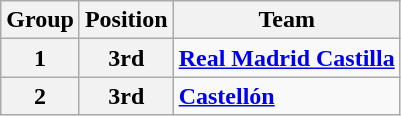<table class="wikitable">
<tr>
<th>Group</th>
<th>Position</th>
<th>Team</th>
</tr>
<tr>
<th>1</th>
<th>3rd</th>
<td><strong><a href='#'>Real Madrid Castilla</a></strong></td>
</tr>
<tr>
<th>2</th>
<th>3rd</th>
<td><strong><a href='#'>Castellón</a></strong></td>
</tr>
</table>
